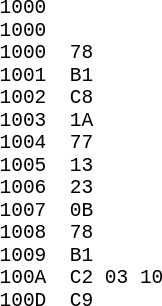<table>
<tr>
<td><br><pre><br>1000
1000
1000  78
1001  B1
1002  C8
1003  1A
1004  77
1005  13
1006  23
1007  0B
1008  78
1009  B1
100A  C2 03 10
100D  C9
</pre></td>
<td><br></td>
</tr>
</table>
